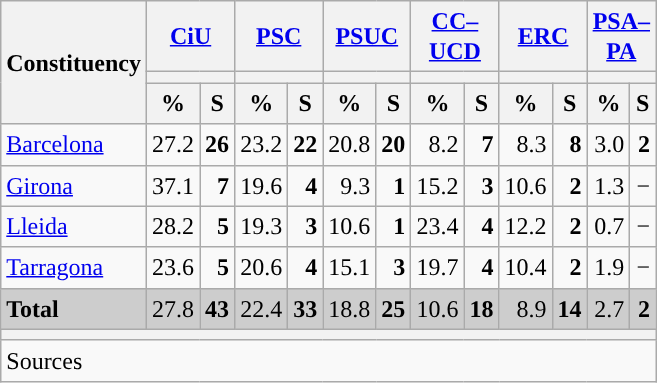<table class="wikitable sortable" style="text-align:right; line-height:20px;">
<tr>
<th rowspan="3">Constituency</th>
<th colspan="2" width="30px" class="unsortable"><a href='#'>CiU</a></th>
<th colspan="2" width="30px" class="unsortable"><a href='#'>PSC</a></th>
<th colspan="2" width="30px" class="unsortable"><a href='#'>PSUC</a></th>
<th colspan="2" width="30px" class="unsortable"><a href='#'>CC–UCD</a></th>
<th colspan="2" width="30px" class="unsortable"><a href='#'>ERC</a></th>
<th colspan="2" width="30px" class="unsortable"><a href='#'>PSA–PA</a></th>
</tr>
<tr>
<th colspan="2" style="background:"></th>
<th colspan="2" style="background:"></th>
<th colspan="2" style="background:"></th>
<th colspan="2" style="background:"></th>
<th colspan="2" style="background:"></th>
<th colspan="2" style="background:"></th>
</tr>
<tr>
<th data-sort-type="number">%</th>
<th data-sort-type="number">S</th>
<th data-sort-type="number">%</th>
<th data-sort-type="number">S</th>
<th data-sort-type="number">%</th>
<th data-sort-type="number">S</th>
<th data-sort-type="number">%</th>
<th data-sort-type="number">S</th>
<th data-sort-type="number">%</th>
<th data-sort-type="number">S</th>
<th data-sort-type="number">%</th>
<th data-sort-type="number">S</th>
</tr>
<tr>
<td align="left"><a href='#'>Barcelona</a></td>
<td style="background:">27.2</td>
<td><strong>26</strong></td>
<td>23.2</td>
<td><strong>22</strong></td>
<td>20.8</td>
<td><strong>20</strong></td>
<td>8.2</td>
<td><strong>7</strong></td>
<td>8.3</td>
<td><strong>8</strong></td>
<td>3.0</td>
<td><strong>2</strong></td>
</tr>
<tr>
<td align="left"><a href='#'>Girona</a></td>
<td style="background:">37.1</td>
<td><strong>7</strong></td>
<td>19.6</td>
<td><strong>4</strong></td>
<td>9.3</td>
<td><strong>1</strong></td>
<td>15.2</td>
<td><strong>3</strong></td>
<td>10.6</td>
<td><strong>2</strong></td>
<td>1.3</td>
<td>−</td>
</tr>
<tr>
<td align="left"><a href='#'>Lleida</a></td>
<td style="background:">28.2</td>
<td><strong>5</strong></td>
<td>19.3</td>
<td><strong>3</strong></td>
<td>10.6</td>
<td><strong>1</strong></td>
<td>23.4</td>
<td><strong>4</strong></td>
<td>12.2</td>
<td><strong>2</strong></td>
<td>0.7</td>
<td>−</td>
</tr>
<tr>
<td align="left"><a href='#'>Tarragona</a></td>
<td style="background:">23.6</td>
<td><strong>5</strong></td>
<td>20.6</td>
<td><strong>4</strong></td>
<td>15.1</td>
<td><strong>3</strong></td>
<td>19.7</td>
<td><strong>4</strong></td>
<td>10.4</td>
<td><strong>2</strong></td>
<td>1.9</td>
<td>−</td>
</tr>
<tr style="background:#CDCDCD;">
<td align="left"><strong>Total</strong></td>
<td style="background:">27.8</td>
<td><strong>43</strong></td>
<td>22.4</td>
<td><strong>33</strong></td>
<td>18.8</td>
<td><strong>25</strong></td>
<td>10.6</td>
<td><strong>18</strong></td>
<td>8.9</td>
<td><strong>14</strong></td>
<td>2.7</td>
<td><strong>2</strong></td>
</tr>
<tr>
<th colspan="13"></th>
</tr>
<tr>
<th style="text-align:left; font-weight:normal; background:#F9F9F9" colspan="13">Sources</th>
</tr>
</table>
